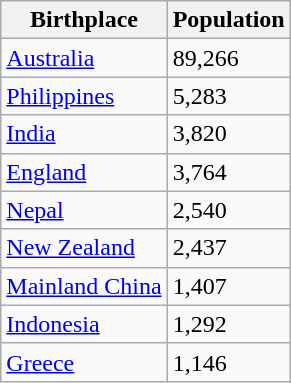<table class="wikitable" style="float:right;">
<tr>
<th>Birthplace</th>
<th>Population</th>
</tr>
<tr>
<td><a href='#'>Australia</a></td>
<td>89,266</td>
</tr>
<tr>
<td><a href='#'>Philippines</a></td>
<td>5,283</td>
</tr>
<tr>
<td><a href='#'>India</a></td>
<td>3,820</td>
</tr>
<tr>
<td><a href='#'>England</a></td>
<td>3,764</td>
</tr>
<tr>
<td><a href='#'>Nepal</a></td>
<td>2,540</td>
</tr>
<tr>
<td><a href='#'>New Zealand</a></td>
<td>2,437</td>
</tr>
<tr>
<td><a href='#'>Mainland China</a></td>
<td>1,407</td>
</tr>
<tr>
<td><a href='#'>Indonesia</a></td>
<td>1,292</td>
</tr>
<tr>
<td><a href='#'>Greece</a></td>
<td>1,146</td>
</tr>
</table>
